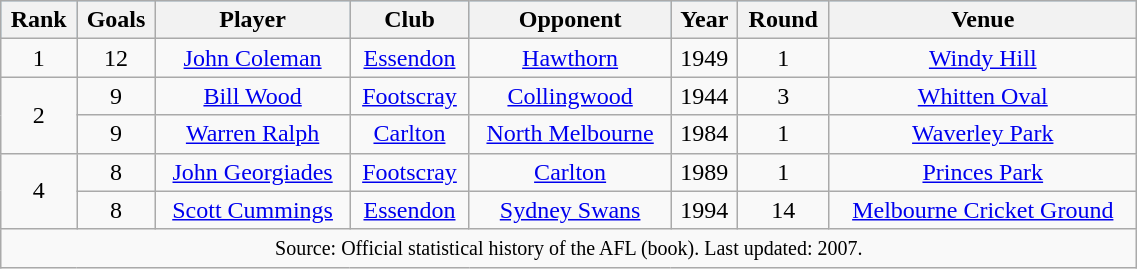<table class="wikitable" style="text-align:center; width:60%;">
<tr style="background:#87cefa;">
<th>Rank</th>
<th>Goals</th>
<th>Player</th>
<th>Club</th>
<th>Opponent</th>
<th>Year</th>
<th>Round</th>
<th>Venue</th>
</tr>
<tr>
<td>1</td>
<td>12</td>
<td><a href='#'>John Coleman</a></td>
<td><a href='#'>Essendon</a></td>
<td><a href='#'>Hawthorn</a></td>
<td>1949</td>
<td>1</td>
<td><a href='#'>Windy Hill</a></td>
</tr>
<tr>
<td rowspan=2>2</td>
<td>9</td>
<td><a href='#'>Bill Wood</a></td>
<td><a href='#'>Footscray</a></td>
<td><a href='#'>Collingwood</a></td>
<td>1944</td>
<td>3</td>
<td><a href='#'>Whitten Oval</a></td>
</tr>
<tr>
<td>9</td>
<td><a href='#'>Warren Ralph</a></td>
<td><a href='#'>Carlton</a></td>
<td><a href='#'>North Melbourne</a></td>
<td>1984</td>
<td>1</td>
<td><a href='#'>Waverley Park</a></td>
</tr>
<tr>
<td rowspan=2>4</td>
<td>8</td>
<td><a href='#'>John Georgiades</a></td>
<td><a href='#'>Footscray</a></td>
<td><a href='#'>Carlton</a></td>
<td>1989</td>
<td>1</td>
<td><a href='#'>Princes Park</a></td>
</tr>
<tr>
<td>8</td>
<td><a href='#'>Scott Cummings</a></td>
<td><a href='#'>Essendon</a></td>
<td><a href='#'>Sydney Swans</a></td>
<td>1994</td>
<td>14</td>
<td><a href='#'>Melbourne Cricket Ground</a></td>
</tr>
<tr>
<td colspan=8><small>Source: Official statistical history of the AFL (book). Last updated: 2007.</small></td>
</tr>
</table>
